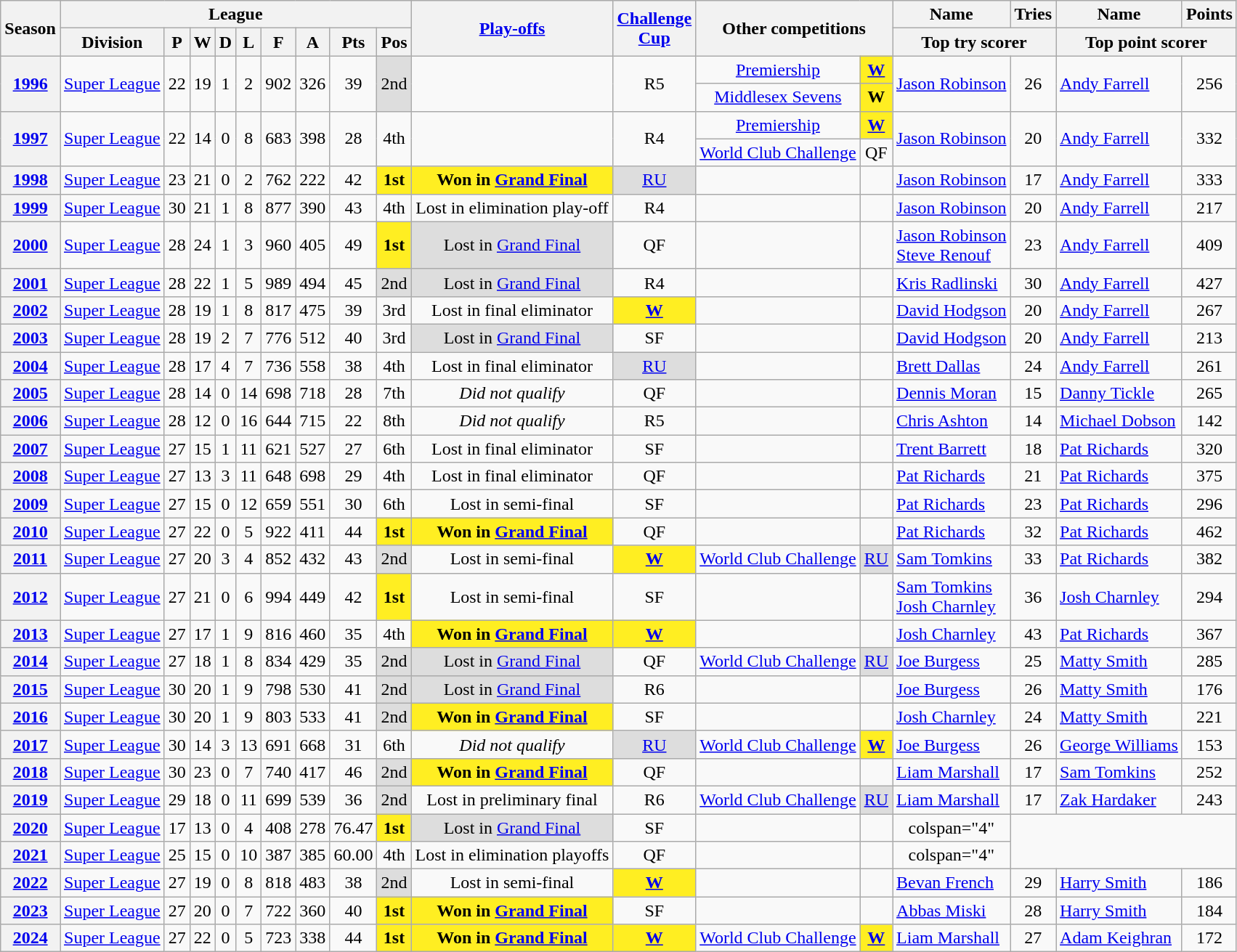<table class="wikitable" style="text-align: center">
<tr>
<th rowspan="2" scope="col">Season</th>
<th colspan="9" scope="col">League</th>
<th rowspan="2" scope="col"><a href='#'>Play-offs</a></th>
<th rowspan="2" scope="col"><a href='#'>Challenge<br>Cup</a></th>
<th colspan="2" rowspan="2" scope="col">Other competitions</th>
<th scope="col">Name</th>
<th scope="col">Tries</th>
<th scope="col">Name</th>
<th scope="col">Points</th>
</tr>
<tr>
<th scope="col">Division</th>
<th scope="col">P</th>
<th scope="col">W</th>
<th scope="col">D</th>
<th scope="col">L</th>
<th scope="col">F</th>
<th scope="col">A</th>
<th scope="col">Pts</th>
<th scope="col">Pos</th>
<th colspan="2" scope="col">Top try scorer</th>
<th colspan="2" scope="col">Top point scorer</th>
</tr>
<tr>
<th rowspan="2" scope="row"><a href='#'>1996</a></th>
<td rowspan="2"><a href='#'>Super League</a></td>
<td rowspan="2">22</td>
<td rowspan="2">19</td>
<td rowspan="2">1</td>
<td rowspan="2">2</td>
<td rowspan="2">902</td>
<td rowspan="2">326</td>
<td rowspan="2">39</td>
<td rowspan="2"style="background-color:#DDD">2nd</td>
<td rowspan="2"></td>
<td rowspan="2">R5</td>
<td><a href='#'>Premiership</a></td>
<td style="background-color:#FE2"><strong><a href='#'>W</a></strong></td>
<td rowspan="2" style="text-align:left"><a href='#'>Jason Robinson</a></td>
<td rowspan="2">26</td>
<td rowspan="2" style="text-align:left"><a href='#'>Andy Farrell</a></td>
<td rowspan="2">256</td>
</tr>
<tr>
<td><a href='#'>Middlesex Sevens</a></td>
<td style="background-color:#FE2"><strong>W</strong></td>
</tr>
<tr>
<th rowspan="2" scope="row"><a href='#'>1997</a></th>
<td rowspan="2"><a href='#'>Super League</a></td>
<td rowspan="2">22</td>
<td rowspan="2">14</td>
<td rowspan="2">0</td>
<td rowspan="2">8</td>
<td rowspan="2">683</td>
<td rowspan="2">398</td>
<td rowspan="2">28</td>
<td rowspan="2">4th</td>
<td rowspan="2"></td>
<td rowspan="2">R4</td>
<td><a href='#'>Premiership</a></td>
<td style="background-color:#FE2"><strong><a href='#'>W</a></strong></td>
<td rowspan="2" style="text-align:left"><a href='#'>Jason Robinson</a></td>
<td rowspan="2">20</td>
<td rowspan="2" style="text-align:left"><a href='#'>Andy Farrell</a></td>
<td rowspan="2">332</td>
</tr>
<tr>
<td><a href='#'>World Club Challenge</a></td>
<td>QF</td>
</tr>
<tr>
<th scope="row"><a href='#'>1998</a></th>
<td><a href='#'>Super League</a></td>
<td>23</td>
<td>21</td>
<td>0</td>
<td>2</td>
<td>762</td>
<td>222</td>
<td>42</td>
<td style="background-color:#FE2"><strong>1st</strong></td>
<td style="background-color:#FE2"><strong>Won in <a href='#'>Grand Final</a></strong></td>
<td style="background-color:#DDD"><a href='#'>RU</a></td>
<td></td>
<td></td>
<td style="text-align:left"><a href='#'>Jason Robinson</a></td>
<td>17</td>
<td style="text-align:left"><a href='#'>Andy Farrell</a></td>
<td>333</td>
</tr>
<tr>
<th scope="row"><a href='#'>1999</a></th>
<td><a href='#'>Super League</a></td>
<td>30</td>
<td>21</td>
<td>1</td>
<td>8</td>
<td>877</td>
<td>390</td>
<td>43</td>
<td>4th</td>
<td>Lost in elimination play-off</td>
<td>R4</td>
<td></td>
<td></td>
<td style="text-align:left"><a href='#'>Jason Robinson</a></td>
<td>20</td>
<td style="text-align:left"><a href='#'>Andy Farrell</a></td>
<td>217</td>
</tr>
<tr>
<th scope="row"><a href='#'>2000</a></th>
<td><a href='#'>Super League</a></td>
<td>28</td>
<td>24</td>
<td>1</td>
<td>3</td>
<td>960</td>
<td>405</td>
<td>49</td>
<td style="background-color:#FE2"><strong>1st</strong></td>
<td style="background-color:#DDD">Lost in <a href='#'>Grand Final</a></td>
<td>QF</td>
<td></td>
<td></td>
<td style="text-align:left"><a href='#'>Jason Robinson</a><br><a href='#'>Steve Renouf</a></td>
<td>23</td>
<td style="text-align:left"><a href='#'>Andy Farrell</a></td>
<td>409</td>
</tr>
<tr>
<th scope="row"><a href='#'>2001</a></th>
<td><a href='#'>Super League</a></td>
<td>28</td>
<td>22</td>
<td>1</td>
<td>5</td>
<td>989</td>
<td>494</td>
<td>45</td>
<td style="background-color:#DDD">2nd</td>
<td style="background-color:#DDD">Lost in <a href='#'>Grand Final</a></td>
<td>R4</td>
<td></td>
<td></td>
<td style="text-align:left"><a href='#'>Kris Radlinski</a></td>
<td>30</td>
<td style="text-align:left"><a href='#'>Andy Farrell</a></td>
<td>427</td>
</tr>
<tr>
<th scope="row"><a href='#'>2002</a></th>
<td><a href='#'>Super League</a></td>
<td>28</td>
<td>19</td>
<td>1</td>
<td>8</td>
<td>817</td>
<td>475</td>
<td>39</td>
<td>3rd</td>
<td>Lost in final eliminator</td>
<td style="background-color:#FE2"><strong><a href='#'>W</a></strong></td>
<td></td>
<td></td>
<td style="text-align:left"><a href='#'>David Hodgson</a></td>
<td>20</td>
<td style="text-align:left"><a href='#'>Andy Farrell</a></td>
<td>267</td>
</tr>
<tr>
<th scope="row"><a href='#'>2003</a></th>
<td><a href='#'>Super League</a></td>
<td>28</td>
<td>19</td>
<td>2</td>
<td>7</td>
<td>776</td>
<td>512</td>
<td>40</td>
<td>3rd</td>
<td style="background-color:#DDD">Lost in <a href='#'>Grand Final</a></td>
<td>SF</td>
<td></td>
<td></td>
<td style="text-align:left"><a href='#'>David Hodgson</a></td>
<td>20</td>
<td style="text-align:left"><a href='#'>Andy Farrell</a></td>
<td>213</td>
</tr>
<tr>
<th scope="row"><a href='#'>2004</a></th>
<td><a href='#'>Super League</a></td>
<td>28</td>
<td>17</td>
<td>4</td>
<td>7</td>
<td>736</td>
<td>558</td>
<td>38</td>
<td>4th</td>
<td>Lost in final eliminator</td>
<td style="background-color:#DDD"><a href='#'>RU</a></td>
<td></td>
<td></td>
<td style="text-align:left"><a href='#'>Brett Dallas</a></td>
<td>24</td>
<td style="text-align:left"><a href='#'>Andy Farrell</a></td>
<td>261</td>
</tr>
<tr>
<th scope="row"><a href='#'>2005</a></th>
<td><a href='#'>Super League</a></td>
<td>28</td>
<td>14</td>
<td>0</td>
<td>14</td>
<td>698</td>
<td>718</td>
<td>28</td>
<td>7th</td>
<td><em>Did not qualify</em></td>
<td>QF</td>
<td></td>
<td></td>
<td style="text-align:left"><a href='#'>Dennis Moran</a></td>
<td>15</td>
<td style="text-align:left"><a href='#'>Danny Tickle</a></td>
<td>265</td>
</tr>
<tr>
<th scope="row"><a href='#'>2006</a></th>
<td><a href='#'>Super League</a></td>
<td>28</td>
<td>12</td>
<td>0</td>
<td>16</td>
<td>644</td>
<td>715</td>
<td>22</td>
<td>8th</td>
<td><em>Did not qualify</em></td>
<td>R5</td>
<td></td>
<td></td>
<td style="text-align:left"><a href='#'>Chris Ashton</a></td>
<td>14</td>
<td style="text-align:left"><a href='#'>Michael Dobson</a></td>
<td>142</td>
</tr>
<tr>
<th scope="row"><a href='#'>2007</a></th>
<td><a href='#'>Super League</a></td>
<td>27</td>
<td>15</td>
<td>1</td>
<td>11</td>
<td>621</td>
<td>527</td>
<td>27</td>
<td>6th</td>
<td>Lost in final eliminator</td>
<td>SF</td>
<td></td>
<td></td>
<td style="text-align:left"><a href='#'>Trent Barrett</a></td>
<td>18</td>
<td style="text-align:left"><a href='#'>Pat Richards</a></td>
<td>320</td>
</tr>
<tr>
<th scope="row"><a href='#'>2008</a></th>
<td><a href='#'>Super League</a></td>
<td>27</td>
<td>13</td>
<td>3</td>
<td>11</td>
<td>648</td>
<td>698</td>
<td>29</td>
<td>4th</td>
<td>Lost in final eliminator</td>
<td>QF</td>
<td></td>
<td></td>
<td style="text-align:left"><a href='#'>Pat Richards</a></td>
<td>21</td>
<td style="text-align:left"><a href='#'>Pat Richards</a></td>
<td>375</td>
</tr>
<tr>
<th scope="row"><a href='#'>2009</a></th>
<td><a href='#'>Super League</a></td>
<td>27</td>
<td>15</td>
<td>0</td>
<td>12</td>
<td>659</td>
<td>551</td>
<td>30</td>
<td>6th</td>
<td>Lost in semi-final</td>
<td>SF</td>
<td></td>
<td></td>
<td style="text-align:left"><a href='#'>Pat Richards</a></td>
<td>23</td>
<td style="text-align:left"><a href='#'>Pat Richards</a></td>
<td>296</td>
</tr>
<tr>
<th scope="row"><a href='#'>2010</a></th>
<td><a href='#'>Super League</a></td>
<td>27</td>
<td>22</td>
<td>0</td>
<td>5</td>
<td>922</td>
<td>411</td>
<td>44</td>
<td style="background-color:#FE2"><strong>1st</strong></td>
<td style="background-color:#FE2"><strong>Won in <a href='#'>Grand Final</a></strong></td>
<td>QF</td>
<td></td>
<td></td>
<td style="text-align:left"><a href='#'>Pat Richards</a></td>
<td>32</td>
<td style="text-align:left"><a href='#'>Pat Richards</a></td>
<td>462</td>
</tr>
<tr>
<th scope="row"><a href='#'>2011</a></th>
<td><a href='#'>Super League</a></td>
<td>27</td>
<td>20</td>
<td>3</td>
<td>4</td>
<td>852</td>
<td>432</td>
<td>43</td>
<td style="background-color:#DDD">2nd</td>
<td>Lost in semi-final</td>
<td style="background-color:#FE2"><strong><a href='#'>W</a></strong></td>
<td><a href='#'>World Club Challenge</a></td>
<td style="background-color:#DDD"><a href='#'>RU</a></td>
<td style="text-align:left"><a href='#'>Sam Tomkins</a></td>
<td>33</td>
<td style="text-align:left"><a href='#'>Pat Richards</a></td>
<td>382</td>
</tr>
<tr>
<th scope="row"><a href='#'>2012</a></th>
<td><a href='#'>Super League</a></td>
<td>27</td>
<td>21</td>
<td>0</td>
<td>6</td>
<td>994</td>
<td>449</td>
<td>42</td>
<td style="background-color:#FE2"><strong>1st</strong></td>
<td>Lost in semi-final</td>
<td>SF</td>
<td></td>
<td></td>
<td style="text-align:left"><a href='#'>Sam Tomkins</a><br><a href='#'>Josh Charnley</a></td>
<td>36</td>
<td style="text-align:left"><a href='#'>Josh Charnley</a></td>
<td>294</td>
</tr>
<tr>
<th scope="row"><a href='#'>2013</a></th>
<td><a href='#'>Super League</a></td>
<td>27</td>
<td>17</td>
<td>1</td>
<td>9</td>
<td>816</td>
<td>460</td>
<td>35</td>
<td>4th</td>
<td style="background-color:#FE2"><strong>Won in <a href='#'>Grand Final</a></strong></td>
<td style="background-color:#FE2"><strong><a href='#'>W</a></strong></td>
<td></td>
<td></td>
<td style="text-align:left"><a href='#'>Josh Charnley</a></td>
<td>43</td>
<td style="text-align:left"><a href='#'>Pat Richards</a></td>
<td>367</td>
</tr>
<tr>
<th scope="row"><a href='#'>2014</a></th>
<td><a href='#'>Super League</a></td>
<td>27</td>
<td>18</td>
<td>1</td>
<td>8</td>
<td>834</td>
<td>429</td>
<td>35</td>
<td style="background-color:#DDD">2nd</td>
<td style="background-color:#DDD">Lost in <a href='#'>Grand Final</a></td>
<td>QF</td>
<td><a href='#'>World Club Challenge</a></td>
<td style="background-color:#DDD"><a href='#'>RU</a></td>
<td style="text-align:left"><a href='#'>Joe Burgess</a></td>
<td>25</td>
<td style="text-align:left"><a href='#'>Matty Smith</a></td>
<td>285</td>
</tr>
<tr>
<th scope="row"><a href='#'>2015</a></th>
<td><a href='#'>Super League</a></td>
<td>30</td>
<td>20</td>
<td>1</td>
<td>9</td>
<td>798</td>
<td>530</td>
<td>41</td>
<td style="background-color:#DDD">2nd</td>
<td style="background-color:#DDD">Lost in <a href='#'>Grand Final</a></td>
<td>R6</td>
<td></td>
<td></td>
<td style="text-align:left"><a href='#'>Joe Burgess</a></td>
<td>26</td>
<td style="text-align:left"><a href='#'>Matty Smith</a></td>
<td>176</td>
</tr>
<tr>
<th scope="row"><a href='#'>2016</a></th>
<td><a href='#'>Super League</a></td>
<td>30</td>
<td>20</td>
<td>1</td>
<td>9</td>
<td>803</td>
<td>533</td>
<td>41</td>
<td style="background-color:#DDD">2nd</td>
<td style="background-color:#FE2"><strong>Won in <a href='#'>Grand Final</a></strong></td>
<td>SF</td>
<td></td>
<td></td>
<td style="text-align:left"><a href='#'>Josh Charnley</a></td>
<td>24</td>
<td style="text-align:left"><a href='#'>Matty Smith</a></td>
<td>221</td>
</tr>
<tr>
<th scope="row"><a href='#'>2017</a></th>
<td><a href='#'>Super League</a></td>
<td>30</td>
<td>14</td>
<td>3</td>
<td>13</td>
<td>691</td>
<td>668</td>
<td>31</td>
<td>6th</td>
<td><em>Did not qualify</em></td>
<td style="background-color:#DDD"><a href='#'>RU</a></td>
<td><a href='#'>World Club Challenge</a></td>
<td style="background-color:#FE2"><strong><a href='#'>W</a></strong></td>
<td style="text-align:left"><a href='#'>Joe Burgess</a></td>
<td>26</td>
<td style="text-align:left"><a href='#'>George Williams</a></td>
<td>153</td>
</tr>
<tr>
<th scope="row"><a href='#'>2018</a></th>
<td><a href='#'>Super League</a></td>
<td>30</td>
<td>23</td>
<td>0</td>
<td>7</td>
<td>740</td>
<td>417</td>
<td>46</td>
<td style="background-color:#DDD">2nd</td>
<td style="background-color:#FE2"><strong>Won in <a href='#'>Grand Final</a></strong></td>
<td>QF</td>
<td></td>
<td></td>
<td style="text-align:left"><a href='#'>Liam Marshall</a></td>
<td>17</td>
<td style="text-align:left"><a href='#'>Sam Tomkins</a></td>
<td>252</td>
</tr>
<tr>
<th scope="row"><a href='#'>2019</a></th>
<td><a href='#'>Super League</a></td>
<td>29</td>
<td>18</td>
<td>0</td>
<td>11</td>
<td>699</td>
<td>539</td>
<td>36</td>
<td style="background-color:#DDD">2nd</td>
<td>Lost in preliminary final</td>
<td>R6</td>
<td><a href='#'>World Club Challenge</a></td>
<td style="background-color:#DDD"><a href='#'>RU</a></td>
<td style="text-align:left"><a href='#'>Liam Marshall</a></td>
<td>17</td>
<td style="text-align:left"><a href='#'>Zak Hardaker</a></td>
<td>243</td>
</tr>
<tr>
<th scope="row"><a href='#'>2020</a></th>
<td><a href='#'>Super League</a></td>
<td>17</td>
<td>13</td>
<td>0</td>
<td>4</td>
<td>408</td>
<td>278</td>
<td>76.47</td>
<td style="background-color:#FE2"><strong>1st</strong></td>
<td style="background-color:#DDD">Lost in <a href='#'>Grand Final</a></td>
<td>SF</td>
<td></td>
<td></td>
<td>colspan="4" </td>
</tr>
<tr>
<th scope="row"><a href='#'>2021</a></th>
<td><a href='#'>Super League</a></td>
<td>25</td>
<td>15</td>
<td>0</td>
<td>10</td>
<td>387</td>
<td>385</td>
<td>60.00</td>
<td>4th</td>
<td>Lost in elimination playoffs</td>
<td>QF</td>
<td></td>
<td></td>
<td>colspan="4" </td>
</tr>
<tr>
<th scope="row"><a href='#'>2022</a></th>
<td><a href='#'>Super League</a></td>
<td>27</td>
<td>19</td>
<td>0</td>
<td>8</td>
<td>818</td>
<td>483</td>
<td>38</td>
<td style="background-color:#DDD">2nd</td>
<td>Lost in semi-final</td>
<td style="background-color:#FE2"><strong><a href='#'>W</a></strong></td>
<td></td>
<td></td>
<td style="text-align:left"><a href='#'>Bevan French</a></td>
<td>29</td>
<td style="text-align:left"><a href='#'> Harry Smith</a></td>
<td>186</td>
</tr>
<tr>
<th scope="row"><a href='#'>2023</a></th>
<td><a href='#'>Super League</a></td>
<td>27</td>
<td>20</td>
<td>0</td>
<td>7</td>
<td>722</td>
<td>360</td>
<td>40</td>
<td style="background-color:#FE2"><strong>1st</strong></td>
<td style="background-color:#FE2"><strong>Won in <a href='#'>Grand Final</a></strong></td>
<td>SF</td>
<td></td>
<td></td>
<td style="text-align:left"><a href='#'>Abbas Miski</a></td>
<td>28</td>
<td style="text-align:left"><a href='#'> Harry Smith</a></td>
<td>184</td>
</tr>
<tr>
<th scope="row"><a href='#'>2024</a></th>
<td><a href='#'>Super League</a></td>
<td>27</td>
<td>22</td>
<td>0</td>
<td>5</td>
<td>723</td>
<td>338</td>
<td>44</td>
<td style="background-color:#FE2"><strong>1st</strong></td>
<td style="background-color:#FE2"><strong>Won in <a href='#'>Grand Final</a></strong></td>
<td style="background-color:#FE2"><strong><a href='#'>W</a></strong></td>
<td><a href='#'>World Club Challenge</a></td>
<td style="background-color:#FE2"><strong><a href='#'>W</a></strong></td>
<td style="text-align:left"><a href='#'>Liam Marshall</a></td>
<td>27</td>
<td style="text-align:left"><a href='#'>Adam Keighran</a></td>
<td>172</td>
</tr>
</table>
